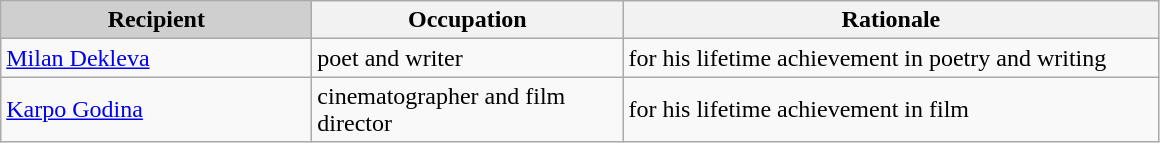<table class="wikitable">
<tr>
<th style="background-color:#cfcfcf;"  align="center">Recipient</th>
<th>Occupation</th>
<th>Rationale</th>
</tr>
<tr>
<td><a href='#'>Milan Dekleva</a></td>
<td>poet and writer</td>
<td>for his lifetime achievement in poetry and writing</td>
</tr>
<tr>
<td style="width: 200px;"><a href='#'>Karpo Godina</a></td>
<td style="width: 200px;">cinematographer and film director</td>
<td style="width: 350px;">for his lifetime achievement in film</td>
</tr>
</table>
